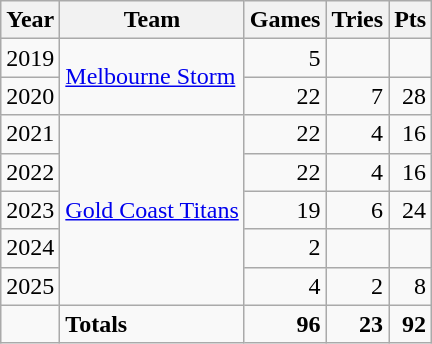<table class="wikitable">
<tr>
<th>Year</th>
<th>Team</th>
<th>Games</th>
<th>Tries</th>
<th>Pts</th>
</tr>
<tr>
<td align=center>2019</td>
<td rowspan="2"> <a href='#'>Melbourne Storm</a></td>
<td align=right>5</td>
<td align=right></td>
<td align=right></td>
</tr>
<tr>
<td align=center>2020</td>
<td align=right>22</td>
<td align=right>7</td>
<td align=right>28</td>
</tr>
<tr>
<td align=center>2021</td>
<td rowspan=5> <a href='#'>Gold Coast Titans</a></td>
<td align=right>22</td>
<td align=right>4</td>
<td align=right>16</td>
</tr>
<tr>
<td align=center>2022</td>
<td align=right>22</td>
<td align=right>4</td>
<td align=right>16</td>
</tr>
<tr>
<td align=center>2023</td>
<td align=right>19</td>
<td align=right>6</td>
<td align=right>24</td>
</tr>
<tr>
<td align=center>2024</td>
<td align=right>2</td>
<td align=right></td>
<td align=right></td>
</tr>
<tr>
<td align=center>2025</td>
<td align=right>4</td>
<td align=right>2</td>
<td align=right>8</td>
</tr>
<tr>
<td></td>
<td align=left><strong>Totals</strong></td>
<td align=right><strong>96</strong></td>
<td align=right><strong>23</strong></td>
<td align=right><strong>92</strong></td>
</tr>
</table>
